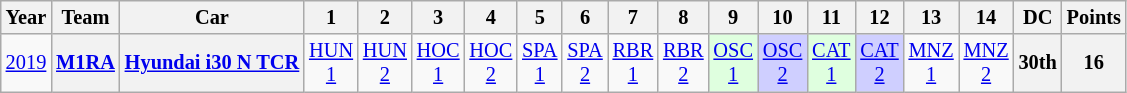<table class="wikitable" style="text-align:center; font-size:85%">
<tr>
<th>Year</th>
<th>Team</th>
<th>Car</th>
<th>1</th>
<th>2</th>
<th>3</th>
<th>4</th>
<th>5</th>
<th>6</th>
<th>7</th>
<th>8</th>
<th>9</th>
<th>10</th>
<th>11</th>
<th>12</th>
<th>13</th>
<th>14</th>
<th>DC</th>
<th>Points</th>
</tr>
<tr>
<td><a href='#'>2019</a></td>
<th><a href='#'>M1RA</a></th>
<th><a href='#'>Hyundai i30 N TCR</a></th>
<td><a href='#'>HUN<br>1</a></td>
<td><a href='#'>HUN<br>2</a></td>
<td><a href='#'>HOC<br>1</a></td>
<td><a href='#'>HOC<br>2</a></td>
<td><a href='#'>SPA<br>1</a></td>
<td><a href='#'>SPA<br>2</a></td>
<td><a href='#'>RBR<br>1</a></td>
<td><a href='#'>RBR<br>2</a></td>
<td style="background:#DFFFDF;"><a href='#'>OSC<br>1</a><br></td>
<td style="background:#CFCFFF;"><a href='#'>OSC<br>2</a><br></td>
<td style="background:#DFFFDF;"><a href='#'>CAT<br>1</a><br></td>
<td style="background:#CFCFFF;"><a href='#'>CAT<br>2</a><br></td>
<td><a href='#'>MNZ<br>1</a></td>
<td><a href='#'>MNZ<br>2</a></td>
<th>30th</th>
<th>16</th>
</tr>
</table>
